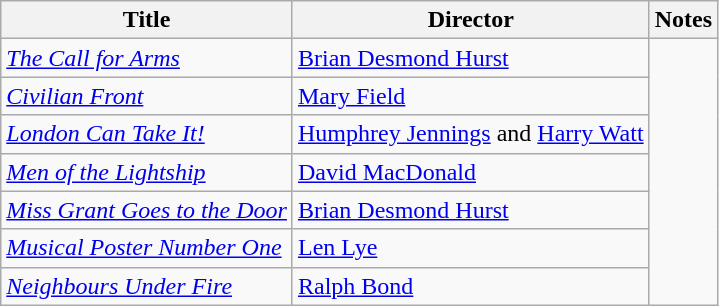<table class="wikitable">
<tr>
<th>Title</th>
<th>Director</th>
<th>Notes</th>
</tr>
<tr>
<td><em><a href='#'>The Call for Arms</a></em></td>
<td><a href='#'>Brian Desmond Hurst</a></td>
</tr>
<tr>
<td><em><a href='#'>Civilian Front</a></em></td>
<td><a href='#'>Mary Field</a></td>
</tr>
<tr>
<td><em><a href='#'>London Can Take It!</a></em></td>
<td><a href='#'>Humphrey Jennings</a> and <a href='#'>Harry Watt</a></td>
</tr>
<tr>
<td><em><a href='#'>Men of the Lightship</a></em></td>
<td><a href='#'>David MacDonald</a></td>
</tr>
<tr>
<td><em><a href='#'>Miss Grant Goes to the Door</a></em></td>
<td><a href='#'>Brian Desmond Hurst</a></td>
</tr>
<tr>
<td><em><a href='#'>Musical Poster Number One</a></em></td>
<td><a href='#'>Len Lye</a></td>
</tr>
<tr>
<td><em><a href='#'>Neighbours Under Fire</a></em></td>
<td><a href='#'>Ralph Bond</a></td>
</tr>
</table>
